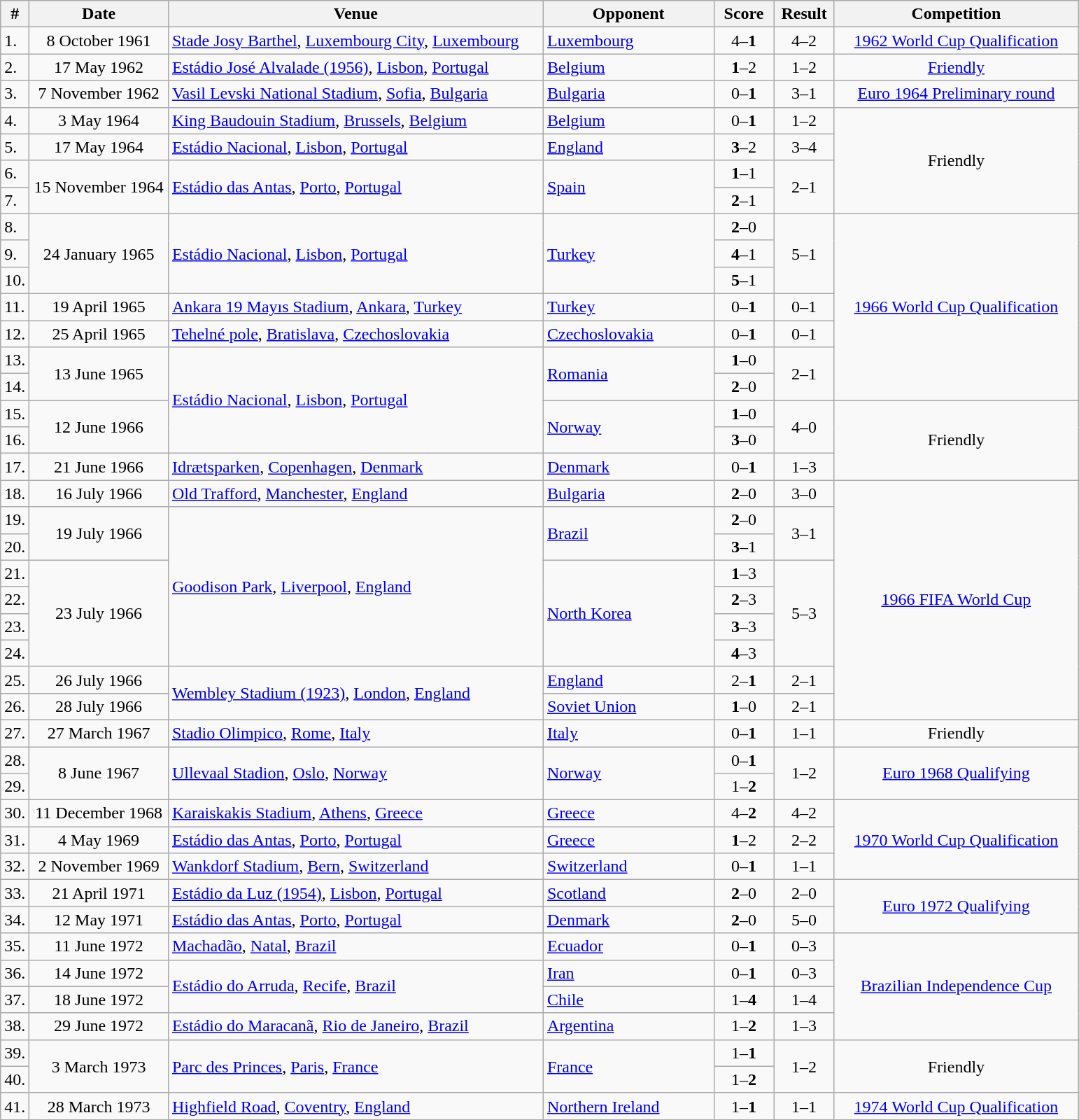<table class="wikitable" style="font-size:100%; text-align: left;">
<tr>
<th width="010">#</th>
<th width="125">Date</th>
<th width="350">Venue</th>
<th width="155">Opponent</th>
<th width="050">Score</th>
<th width="050">Result</th>
<th width="225">Competition</th>
</tr>
<tr>
<td>1.</td>
<td align="center">8 October 1961</td>
<td><a href='#'>Stade Josy Barthel</a>, <a href='#'>Luxembourg City</a>, <a href='#'>Luxembourg</a></td>
<td> <a href='#'>Luxembourg</a></td>
<td align="center">4–<strong>1</strong></td>
<td align="center">4–2</td>
<td align="center"><a href='#'>1962 World Cup Qualification</a></td>
</tr>
<tr>
<td>2.</td>
<td align="center">17 May 1962</td>
<td><a href='#'>Estádio José Alvalade (1956)</a>, <a href='#'>Lisbon</a>, <a href='#'>Portugal</a></td>
<td> <a href='#'>Belgium</a></td>
<td align="center"><strong>1</strong>–2</td>
<td align="center">1–2</td>
<td align="center"><a href='#'>Friendly</a></td>
</tr>
<tr>
<td>3.</td>
<td align="center">7 November 1962</td>
<td><a href='#'>Vasil Levski National Stadium</a>, <a href='#'>Sofia</a>, <a href='#'>Bulgaria</a></td>
<td> <a href='#'>Bulgaria</a></td>
<td align="center">0–<strong>1</strong></td>
<td align="center">3–1</td>
<td align="center"><a href='#'>Euro 1964 Preliminary round</a></td>
</tr>
<tr>
<td>4.</td>
<td align="center">3 May 1964</td>
<td><a href='#'>King Baudouin Stadium</a>, <a href='#'>Brussels</a>, <a href='#'>Belgium</a></td>
<td> <a href='#'>Belgium</a></td>
<td align="center">0–<strong>1</strong></td>
<td align="center">1–2</td>
<td rowspan="4" align="center">Friendly</td>
</tr>
<tr>
<td>5.</td>
<td align="center">17 May 1964</td>
<td><a href='#'>Estádio Nacional</a>, <a href='#'>Lisbon</a>, <a href='#'>Portugal</a></td>
<td> <a href='#'>England</a></td>
<td align="center"><strong>3</strong>–2</td>
<td align="center">3–4</td>
</tr>
<tr>
<td>6.</td>
<td rowspan="2" align="center">15 November 1964</td>
<td rowspan="2"><a href='#'>Estádio das Antas</a>, <a href='#'>Porto</a>, <a href='#'>Portugal</a></td>
<td rowspan="2"> <a href='#'>Spain</a></td>
<td align="center"><strong>1</strong>–1</td>
<td rowspan="2" align="center">2–1</td>
</tr>
<tr>
<td>7.</td>
<td align="center"><strong>2</strong>–1</td>
</tr>
<tr>
<td>8.</td>
<td rowspan="3" align="center">24 January 1965</td>
<td rowspan="3"><a href='#'>Estádio Nacional</a>, <a href='#'>Lisbon</a>, <a href='#'>Portugal</a></td>
<td rowspan="3"> <a href='#'>Turkey</a></td>
<td align="center"><strong>2</strong>–0</td>
<td rowspan="3" align="center">5–1</td>
<td rowspan="7" align="center"><a href='#'>1966 World Cup Qualification</a></td>
</tr>
<tr>
<td>9.</td>
<td align="center"><strong>4</strong>–1</td>
</tr>
<tr>
<td>10.</td>
<td align="center"><strong>5</strong>–1</td>
</tr>
<tr>
<td>11.</td>
<td align="center">19 April 1965</td>
<td><a href='#'>Ankara 19 Mayıs Stadium</a>, <a href='#'>Ankara</a>, <a href='#'>Turkey</a></td>
<td> <a href='#'>Turkey</a></td>
<td align="center">0–<strong>1</strong></td>
<td align="center">0–1</td>
</tr>
<tr>
<td>12.</td>
<td align="center">25 April 1965</td>
<td><a href='#'>Tehelné pole</a>, <a href='#'>Bratislava</a>, <a href='#'>Czechoslovakia</a></td>
<td> <a href='#'>Czechoslovakia</a></td>
<td align="center">0–<strong>1</strong></td>
<td align="center">0–1</td>
</tr>
<tr>
<td>13.</td>
<td rowspan="2" align="center">13 June 1965</td>
<td rowspan="4"><a href='#'>Estádio Nacional</a>, <a href='#'>Lisbon</a>, <a href='#'>Portugal</a></td>
<td rowspan="2"> <a href='#'>Romania</a></td>
<td align="center"><strong>1</strong>–0</td>
<td rowspan="2" align="center">2–1</td>
</tr>
<tr>
<td>14.</td>
<td align="center"><strong>2</strong>–0</td>
</tr>
<tr>
<td>15.</td>
<td rowspan="2" align="center">12 June 1966</td>
<td rowspan="2"> <a href='#'>Norway</a></td>
<td align="center"><strong>1</strong>–0</td>
<td rowspan="2" align="center">4–0</td>
<td rowspan="3" align="center">Friendly</td>
</tr>
<tr>
<td>16.</td>
<td align="center"><strong>3</strong>–0</td>
</tr>
<tr>
<td>17.</td>
<td align="center">21 June 1966</td>
<td><a href='#'>Idrætsparken</a>, <a href='#'>Copenhagen</a>, <a href='#'>Denmark</a></td>
<td> <a href='#'>Denmark</a></td>
<td align="center">0–<strong>1</strong></td>
<td align="center">1–3</td>
</tr>
<tr>
<td>18.</td>
<td align="center">16 July 1966</td>
<td><a href='#'>Old Trafford</a>, <a href='#'>Manchester</a>, <a href='#'>England</a></td>
<td> <a href='#'>Bulgaria</a></td>
<td align="center"><strong>2</strong>–0</td>
<td align="center">3–0</td>
<td rowspan="9" align="center"><a href='#'>1966 FIFA World Cup</a></td>
</tr>
<tr>
<td>19.</td>
<td rowspan="2" align="center">19 July 1966</td>
<td rowspan="6"><a href='#'>Goodison Park</a>, <a href='#'>Liverpool</a>, <a href='#'>England</a></td>
<td rowspan="2"> <a href='#'>Brazil</a></td>
<td align="center"><strong>2</strong>–0</td>
<td rowspan="2" align="center">3–1</td>
</tr>
<tr>
<td>20.</td>
<td align="center"><strong>3</strong>–1</td>
</tr>
<tr>
<td>21.</td>
<td rowspan="4" align="center">23 July 1966</td>
<td rowspan="4"> <a href='#'>North Korea</a></td>
<td align="center"><strong>1</strong>–3</td>
<td rowspan="4" align="center">5–3</td>
</tr>
<tr>
<td>22.</td>
<td align="center"><strong>2</strong>–3</td>
</tr>
<tr>
<td>23.</td>
<td align="center"><strong>3</strong>–3</td>
</tr>
<tr>
<td>24.</td>
<td align="center"><strong>4</strong>–3</td>
</tr>
<tr>
<td>25.</td>
<td align="center">26 July 1966</td>
<td rowspan="2"><a href='#'>Wembley Stadium (1923)</a>, <a href='#'>London</a>, <a href='#'>England</a></td>
<td> <a href='#'>England</a></td>
<td align="center">2–<strong>1</strong></td>
<td align="center">2–1</td>
</tr>
<tr>
<td>26.</td>
<td align="center">28 July 1966</td>
<td> <a href='#'>Soviet Union</a></td>
<td align="center"><strong>1</strong>–0</td>
<td align="center">2–1</td>
</tr>
<tr>
<td>27.</td>
<td align="center">27 March 1967</td>
<td><a href='#'>Stadio Olimpico</a>, <a href='#'>Rome</a>, <a href='#'>Italy</a></td>
<td> <a href='#'>Italy</a></td>
<td align="center">0–<strong>1</strong></td>
<td align="center">1–1</td>
<td align="center">Friendly</td>
</tr>
<tr>
<td>28.</td>
<td rowspan="2" align="center">8 June 1967</td>
<td rowspan="2"><a href='#'>Ullevaal Stadion</a>, <a href='#'>Oslo</a>, <a href='#'>Norway</a></td>
<td rowspan="2"> <a href='#'>Norway</a></td>
<td align="center">0–<strong>1</strong></td>
<td rowspan="2" align="center">1–2</td>
<td rowspan="2" align="center"><a href='#'>Euro 1968 Qualifying</a></td>
</tr>
<tr>
<td>29.</td>
<td align="center">1–<strong>2</strong></td>
</tr>
<tr>
<td>30.</td>
<td align="center">11 December 1968</td>
<td><a href='#'>Karaiskakis Stadium</a>, <a href='#'>Athens</a>, <a href='#'>Greece</a></td>
<td> <a href='#'>Greece</a></td>
<td align="center">4–<strong>2</strong></td>
<td align="center">4–2</td>
<td rowspan="3" align="center"><a href='#'>1970 World Cup Qualification</a></td>
</tr>
<tr>
<td>31.</td>
<td align="center">4 May 1969</td>
<td><a href='#'>Estádio das Antas</a>, <a href='#'>Porto</a>, <a href='#'>Portugal</a></td>
<td> <a href='#'>Greece</a></td>
<td align="center"><strong>1</strong>–2</td>
<td align="center">2–2</td>
</tr>
<tr>
<td>32.</td>
<td align="center">2 November 1969</td>
<td><a href='#'>Wankdorf Stadium</a>, <a href='#'>Bern</a>, <a href='#'>Switzerland</a></td>
<td> <a href='#'>Switzerland</a></td>
<td align="center">0–<strong>1</strong></td>
<td align="center">1–1</td>
</tr>
<tr>
<td>33.</td>
<td align="center">21 April 1971</td>
<td><a href='#'>Estádio da Luz (1954)</a>, <a href='#'>Lisbon</a>, <a href='#'>Portugal</a></td>
<td> <a href='#'>Scotland</a></td>
<td align="center"><strong>2</strong>–0</td>
<td align="center">2–0</td>
<td rowspan="2" align="center"><a href='#'>Euro 1972 Qualifying</a></td>
</tr>
<tr>
<td>34.</td>
<td align="center">12 May 1971</td>
<td><a href='#'>Estádio das Antas</a>, <a href='#'>Porto</a>, <a href='#'>Portugal</a></td>
<td> <a href='#'>Denmark</a></td>
<td align="center"><strong>2</strong>–0</td>
<td align="center">5–0</td>
</tr>
<tr>
<td>35.</td>
<td align="center">11 June 1972</td>
<td><a href='#'>Machadão</a>, <a href='#'>Natal</a>, <a href='#'>Brazil</a></td>
<td> <a href='#'>Ecuador</a></td>
<td align="center">0–<strong>1</strong></td>
<td align="center">0–3</td>
<td rowspan="4" align="center"><a href='#'>Brazilian Independence Cup</a></td>
</tr>
<tr>
<td>36.</td>
<td align="center">14 June 1972</td>
<td rowspan="2"><a href='#'>Estádio do Arruda</a>, <a href='#'>Recife</a>, <a href='#'>Brazil</a></td>
<td> <a href='#'>Iran</a></td>
<td align="center">0–<strong>1</strong></td>
<td align="center">0–3</td>
</tr>
<tr>
<td>37.</td>
<td align="center">18 June 1972</td>
<td> <a href='#'>Chile</a></td>
<td align="center">1–<strong>4</strong></td>
<td align="center">1–4</td>
</tr>
<tr>
<td>38.</td>
<td align="center">29 June 1972</td>
<td><a href='#'>Estádio do Maracanã</a>, <a href='#'>Rio de Janeiro</a>, <a href='#'>Brazil</a></td>
<td> <a href='#'>Argentina</a></td>
<td align="center">1–<strong>2</strong></td>
<td align="center">1–3</td>
</tr>
<tr>
<td>39.</td>
<td rowspan="2" align="center">3 March 1973</td>
<td rowspan="2"><a href='#'>Parc des Princes</a>, <a href='#'>Paris</a>, <a href='#'>France</a></td>
<td rowspan="2"> <a href='#'>France</a></td>
<td align="center">1–<strong>1</strong></td>
<td rowspan="2" align="center">1–2</td>
<td rowspan="2" align="center">Friendly</td>
</tr>
<tr>
<td>40.</td>
<td align="center">1–<strong>2</strong></td>
</tr>
<tr>
<td>41.</td>
<td align="center">28 March 1973</td>
<td><a href='#'>Highfield Road</a>, <a href='#'>Coventry</a>, <a href='#'>England</a></td>
<td> <a href='#'>Northern Ireland</a></td>
<td align="center">1–<strong>1</strong></td>
<td align="center">1–1</td>
<td align="center"><a href='#'>1974 World Cup Qualification</a></td>
</tr>
</table>
